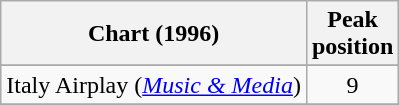<table class="wikitable sortable">
<tr>
<th>Chart (1996)</th>
<th>Peak<br>position</th>
</tr>
<tr>
</tr>
<tr>
<td>Italy Airplay (<em><a href='#'>Music & Media</a></em>)</td>
<td align="center">9</td>
</tr>
<tr>
</tr>
<tr>
</tr>
</table>
